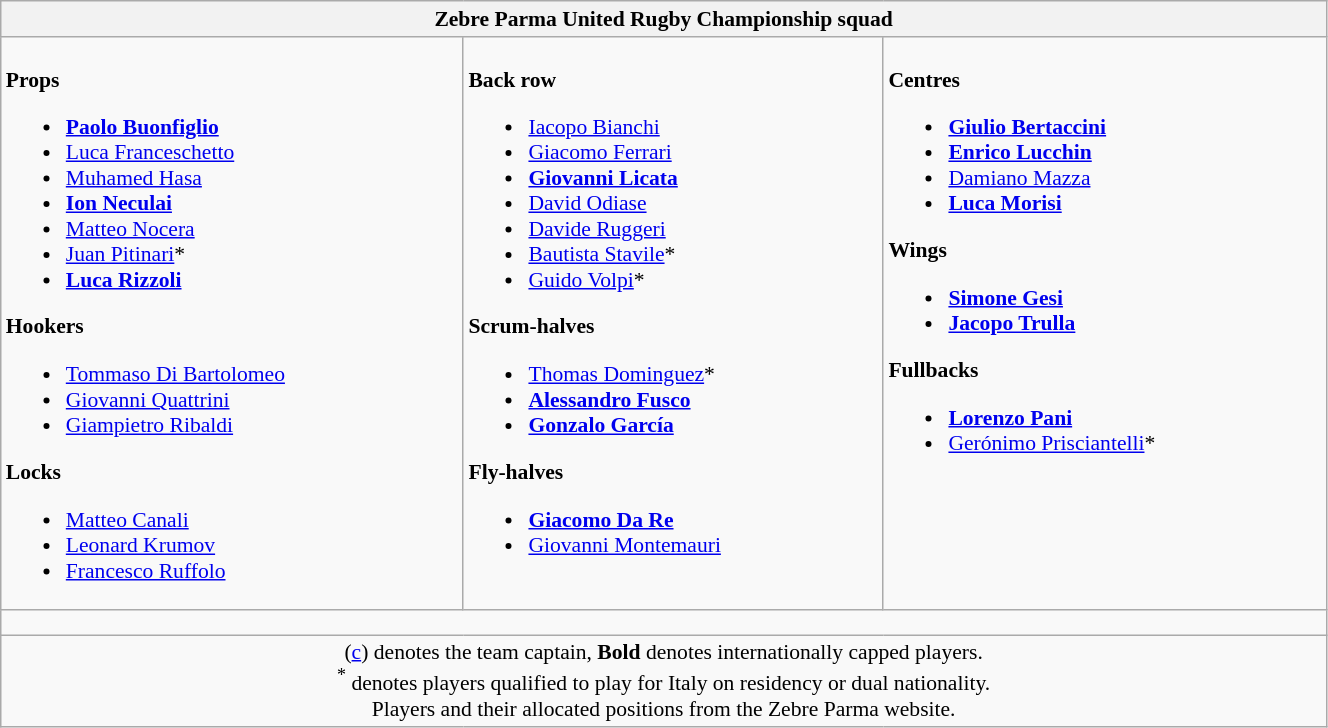<table class="wikitable" style="text-align:left; font-size:90%; width:70%">
<tr>
<th colspan="100%">Zebre Parma United Rugby Championship squad</th>
</tr>
<tr valign="top">
<td><br><strong>Props</strong><ul><li> <strong><a href='#'>Paolo Buonfiglio</a></strong></li><li> <a href='#'>Luca Franceschetto</a></li><li> <a href='#'>Muhamed Hasa</a></li><li> <strong><a href='#'>Ion Neculai</a></strong></li><li> <a href='#'>Matteo Nocera</a></li><li> <a href='#'>Juan Pitinari</a>*</li><li> <strong><a href='#'>Luca Rizzoli</a></strong></li></ul><strong>Hookers</strong><ul><li> <a href='#'>Tommaso Di Bartolomeo</a></li><li> <a href='#'>Giovanni Quattrini</a></li><li> <a href='#'>Giampietro Ribaldi</a></li></ul><strong>Locks</strong><ul><li> <a href='#'>Matteo Canali</a></li><li> <a href='#'>Leonard Krumov</a></li><li> <a href='#'>Francesco Ruffolo</a></li></ul></td>
<td><br><strong>Back row</strong><ul><li> <a href='#'>Iacopo Bianchi</a></li><li> <a href='#'>Giacomo Ferrari</a></li><li> <strong><a href='#'>Giovanni Licata</a></strong></li><li> <a href='#'>David Odiase</a></li><li> <a href='#'>Davide Ruggeri</a></li><li> <a href='#'>Bautista Stavile</a>*</li><li> <a href='#'>Guido Volpi</a>*</li></ul><strong>Scrum-halves</strong><ul><li> <a href='#'>Thomas Dominguez</a>*</li><li> <strong><a href='#'>Alessandro Fusco</a></strong></li><li> <strong><a href='#'>Gonzalo García</a></strong></li></ul><strong>Fly-halves</strong><ul><li> <strong><a href='#'>Giacomo Da Re</a></strong></li><li> <a href='#'>Giovanni Montemauri</a></li></ul></td>
<td><br><strong>Centres</strong><ul><li> <strong><a href='#'>Giulio Bertaccini</a></strong></li><li> <strong><a href='#'>Enrico Lucchin</a></strong></li><li> <a href='#'>Damiano Mazza</a></li><li> <strong><a href='#'>Luca Morisi</a></strong></li></ul><strong>Wings</strong><ul><li> <strong><a href='#'>Simone Gesi</a></strong></li><li> <strong><a href='#'>Jacopo Trulla</a></strong></li></ul><strong>Fullbacks</strong><ul><li> <strong><a href='#'>Lorenzo Pani</a></strong></li><li> <a href='#'>Gerónimo Prisciantelli</a>*</li></ul></td>
</tr>
<tr>
<td colspan="100%" style="height: 10px;"></td>
</tr>
<tr>
<td colspan="100%" style="text-align:center;">(<a href='#'>c</a>) denotes the team captain, <strong>Bold</strong> denotes internationally capped players. <br> <sup>*</sup> denotes players qualified to play for Italy on residency or dual nationality. <br> Players and their allocated positions from the Zebre Parma website.</td>
</tr>
</table>
